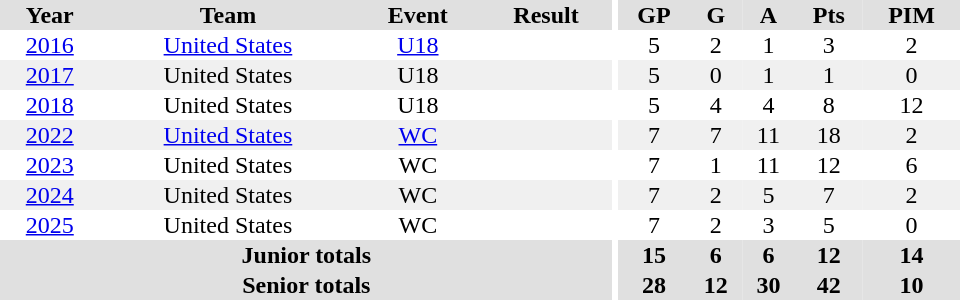<table border="0" cellpadding="1" cellspacing="0" ID="Table3" style="text-align:center; width:40em">
<tr ALIGN="center" bgcolor="#e0e0e0">
<th>Year</th>
<th>Team</th>
<th>Event</th>
<th>Result</th>
<th rowspan="99" bgcolor="#ffffff"></th>
<th>GP</th>
<th>G</th>
<th>A</th>
<th>Pts</th>
<th>PIM</th>
</tr>
<tr>
<td><a href='#'>2016</a></td>
<td><a href='#'>United States</a></td>
<td><a href='#'>U18</a></td>
<td></td>
<td>5</td>
<td>2</td>
<td>1</td>
<td>3</td>
<td>2</td>
</tr>
<tr bgcolor="#f0f0f0">
<td><a href='#'>2017</a></td>
<td>United States</td>
<td>U18</td>
<td></td>
<td>5</td>
<td>0</td>
<td>1</td>
<td>1</td>
<td>0</td>
</tr>
<tr>
<td><a href='#'>2018</a></td>
<td>United States</td>
<td>U18</td>
<td></td>
<td>5</td>
<td>4</td>
<td>4</td>
<td>8</td>
<td>12</td>
</tr>
<tr bgcolor="#f0f0f0">
<td><a href='#'>2022</a></td>
<td><a href='#'>United States</a></td>
<td><a href='#'>WC</a></td>
<td></td>
<td>7</td>
<td>7</td>
<td>11</td>
<td>18</td>
<td>2</td>
</tr>
<tr>
<td><a href='#'>2023</a></td>
<td>United States</td>
<td>WC</td>
<td></td>
<td>7</td>
<td>1</td>
<td>11</td>
<td>12</td>
<td>6</td>
</tr>
<tr bgcolor="#f0f0f0">
<td><a href='#'>2024</a></td>
<td>United States</td>
<td>WC</td>
<td></td>
<td>7</td>
<td>2</td>
<td>5</td>
<td>7</td>
<td>2</td>
</tr>
<tr>
<td><a href='#'>2025</a></td>
<td>United States</td>
<td>WC</td>
<td></td>
<td>7</td>
<td>2</td>
<td>3</td>
<td>5</td>
<td>0</td>
</tr>
<tr bgcolor="#e0e0e0">
<th colspan="4">Junior totals</th>
<th>15</th>
<th>6</th>
<th>6</th>
<th>12</th>
<th>14</th>
</tr>
<tr bgcolor="#e0e0e0">
<th colspan="4">Senior totals</th>
<th>28</th>
<th>12</th>
<th>30</th>
<th>42</th>
<th>10</th>
</tr>
</table>
